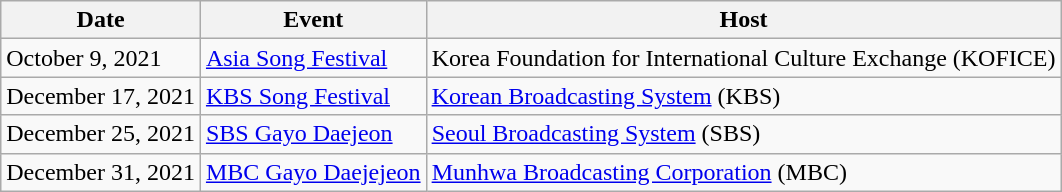<table class="wikitable sortable">
<tr>
<th>Date</th>
<th>Event</th>
<th>Host</th>
</tr>
<tr>
<td>October 9, 2021</td>
<td><a href='#'>Asia Song Festival</a></td>
<td>Korea Foundation for International Culture Exchange (KOFICE)</td>
</tr>
<tr>
<td>December 17, 2021</td>
<td><a href='#'>KBS Song Festival</a></td>
<td><a href='#'>Korean Broadcasting System</a> (KBS)</td>
</tr>
<tr>
<td>December 25, 2021</td>
<td><a href='#'>SBS Gayo Daejeon</a></td>
<td><a href='#'>Seoul Broadcasting System</a> (SBS)</td>
</tr>
<tr>
<td>December 31, 2021</td>
<td><a href='#'>MBC Gayo Daejejeon</a></td>
<td><a href='#'>Munhwa Broadcasting Corporation</a> (MBC)</td>
</tr>
</table>
